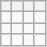<table class="wikitable">
<tr>
<th></th>
<th></th>
<th></th>
<th></th>
</tr>
<tr>
<td></td>
<td></td>
<td></td>
<td></td>
</tr>
<tr>
<td></td>
<td></td>
<td></td>
<td></td>
</tr>
<tr>
<td></td>
<td></td>
<td></td>
<td></td>
</tr>
</table>
